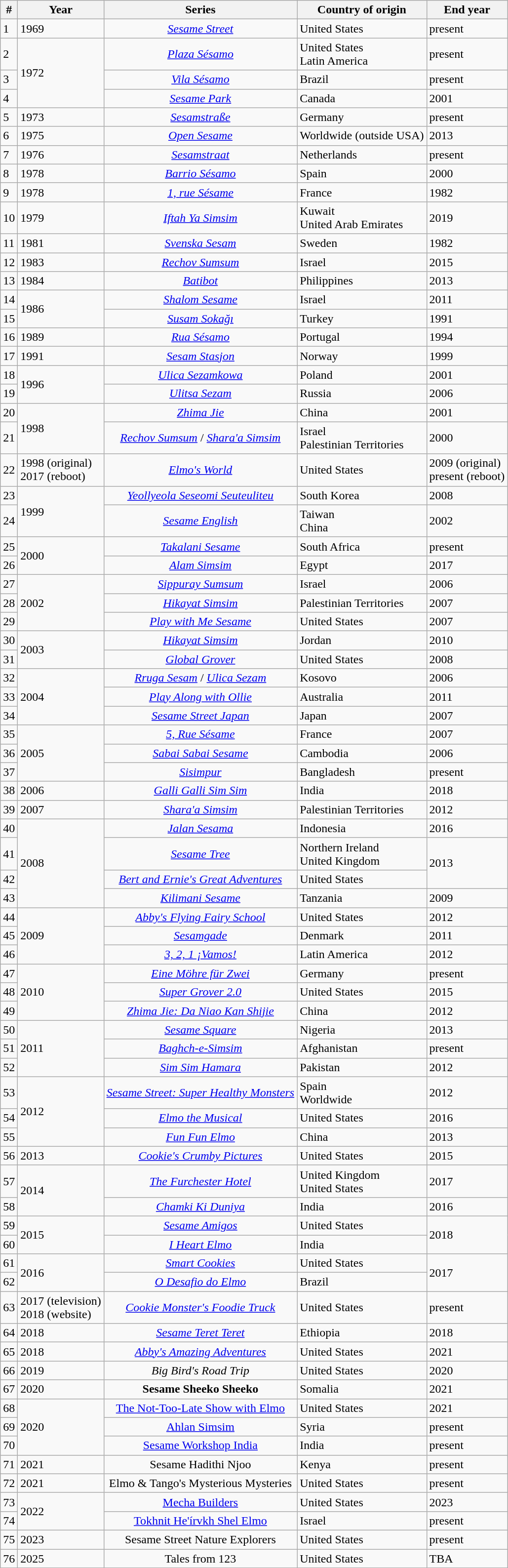<table class="wikitable sortable">
<tr>
<th>#</th>
<th>Year</th>
<th>Series</th>
<th>Country of origin</th>
<th>End year</th>
</tr>
<tr>
<td>1</td>
<td>1969</td>
<td style="text-align:center"><em><a href='#'>Sesame Street</a></em></td>
<td>United States</td>
<td>present</td>
</tr>
<tr>
<td>2</td>
<td rowspan="3">1972</td>
<td style="text-align:center"><em><a href='#'>Plaza Sésamo</a></em></td>
<td>United States<br>Latin America</td>
<td>present</td>
</tr>
<tr>
<td>3</td>
<td style="text-align:center"><em><a href='#'>Vila Sésamo</a></em></td>
<td>Brazil</td>
<td>present</td>
</tr>
<tr>
<td>4</td>
<td style="text-align:center"><em><a href='#'>Sesame Park</a></em></td>
<td>Canada</td>
<td>2001</td>
</tr>
<tr>
<td>5</td>
<td>1973</td>
<td style="text-align:center"><em><a href='#'>Sesamstraße</a></em></td>
<td>Germany</td>
<td>present</td>
</tr>
<tr>
<td>6</td>
<td>1975</td>
<td style="text-align:center"><em><a href='#'>Open Sesame</a></em></td>
<td>Worldwide (outside USA)</td>
<td>2013</td>
</tr>
<tr>
<td>7</td>
<td>1976</td>
<td style="text-align:center"><em><a href='#'>Sesamstraat</a></em></td>
<td>Netherlands</td>
<td>present</td>
</tr>
<tr>
<td>8</td>
<td>1978</td>
<td style="text-align:center"><em><a href='#'>Barrio Sésamo</a></em></td>
<td>Spain</td>
<td>2000</td>
</tr>
<tr>
<td>9</td>
<td>1978</td>
<td style="text-align:center"><em><a href='#'>1, rue Sésame</a></em></td>
<td>France</td>
<td>1982</td>
</tr>
<tr>
<td>10</td>
<td>1979</td>
<td style="text-align:center"><em><a href='#'>Iftah Ya Simsim</a></em></td>
<td>Kuwait<br>United Arab Emirates</td>
<td>2019</td>
</tr>
<tr>
<td>11</td>
<td>1981</td>
<td style="text-align:center"><em><a href='#'>Svenska Sesam</a></em></td>
<td>Sweden</td>
<td>1982</td>
</tr>
<tr>
<td>12</td>
<td>1983</td>
<td style="text-align:center"><em><a href='#'>Rechov Sumsum</a></em></td>
<td>Israel</td>
<td>2015</td>
</tr>
<tr>
<td>13</td>
<td>1984</td>
<td style="text-align:center"><em><a href='#'>Batibot</a></em></td>
<td>Philippines</td>
<td>2013</td>
</tr>
<tr>
<td>14</td>
<td rowspan="2">1986</td>
<td style="text-align:center"><em><a href='#'>Shalom Sesame</a></em></td>
<td>Israel</td>
<td>2011</td>
</tr>
<tr>
<td>15</td>
<td style="text-align:center"><em><a href='#'>Susam Sokağı</a></em></td>
<td>Turkey</td>
<td>1991</td>
</tr>
<tr>
<td>16</td>
<td>1989</td>
<td style="text-align:center"><em><a href='#'>Rua Sésamo</a></em></td>
<td>Portugal</td>
<td>1994</td>
</tr>
<tr>
<td>17</td>
<td>1991</td>
<td style="text-align:center"><em><a href='#'>Sesam Stasjon</a></em></td>
<td>Norway</td>
<td>1999</td>
</tr>
<tr>
<td>18</td>
<td rowspan="2">1996</td>
<td style="text-align:center"><em><a href='#'>Ulica Sezamkowa</a></em></td>
<td>Poland</td>
<td>2001</td>
</tr>
<tr>
<td>19</td>
<td style="text-align:center"><em><a href='#'>Ulitsa Sezam</a></em></td>
<td>Russia</td>
<td>2006</td>
</tr>
<tr>
<td>20</td>
<td rowspan="2">1998</td>
<td style="text-align:center"><em><a href='#'>Zhima Jie</a></em></td>
<td>China</td>
<td>2001</td>
</tr>
<tr>
<td>21</td>
<td style="text-align:center"><em><a href='#'>Rechov Sumsum</a></em> / <em><a href='#'>Shara'a Simsim</a></em></td>
<td>Israel<br>Palestinian Territories</td>
<td>2000</td>
</tr>
<tr>
<td>22</td>
<td>1998 (original)<br>2017 (reboot)</td>
<td style="text-align:center"><em><a href='#'>Elmo's World</a></em></td>
<td>United States</td>
<td>2009 (original)<br>present (reboot)</td>
</tr>
<tr>
<td>23</td>
<td rowspan="2">1999</td>
<td style="text-align:center"><em><a href='#'>Yeollyeola Seseomi Seuteuliteu</a></em></td>
<td>South Korea</td>
<td>2008</td>
</tr>
<tr>
<td>24</td>
<td style="text-align:center"><em><a href='#'>Sesame English</a></em></td>
<td>Taiwan<br>China</td>
<td>2002</td>
</tr>
<tr>
<td>25</td>
<td rowspan="2">2000</td>
<td style="text-align:center"><em><a href='#'>Takalani Sesame</a></em></td>
<td>South Africa</td>
<td>present</td>
</tr>
<tr>
<td>26</td>
<td style="text-align:center"><em><a href='#'>Alam Simsim</a></em></td>
<td>Egypt</td>
<td>2017</td>
</tr>
<tr>
<td>27</td>
<td rowspan="3">2002</td>
<td style="text-align:center"><em><a href='#'>Sippuray Sumsum</a></em></td>
<td>Israel</td>
<td>2006</td>
</tr>
<tr>
<td>28</td>
<td style="text-align:center"><em><a href='#'>Hikayat Simsim</a></em></td>
<td>Palestinian Territories</td>
<td>2007</td>
</tr>
<tr>
<td>29</td>
<td style="text-align:center"><em><a href='#'>Play with Me Sesame</a></em></td>
<td>United States</td>
<td>2007</td>
</tr>
<tr>
<td>30</td>
<td rowspan="2">2003</td>
<td style="text-align:center"><em><a href='#'>Hikayat Simsim</a></em></td>
<td>Jordan</td>
<td>2010</td>
</tr>
<tr>
<td>31</td>
<td style="text-align:center"><em><a href='#'>Global Grover</a></em></td>
<td>United States</td>
<td>2008</td>
</tr>
<tr>
<td>32</td>
<td rowspan="3">2004</td>
<td style="text-align:center"><em><a href='#'>Rruga Sesam</a></em> / <em><a href='#'>Ulica Sezam</a></em></td>
<td>Kosovo</td>
<td>2006</td>
</tr>
<tr>
<td>33</td>
<td style="text-align:center"><em><a href='#'>Play Along with Ollie</a></em></td>
<td>Australia</td>
<td>2011</td>
</tr>
<tr>
<td>34</td>
<td style="text-align:center"><em><a href='#'>Sesame Street Japan</a></em></td>
<td>Japan</td>
<td>2007</td>
</tr>
<tr>
<td>35</td>
<td rowspan="3">2005</td>
<td style="text-align:center"><em><a href='#'>5, Rue Sésame</a></em></td>
<td>France</td>
<td>2007</td>
</tr>
<tr>
<td>36</td>
<td style="text-align:center"><em><a href='#'>Sabai Sabai Sesame</a></em></td>
<td>Cambodia</td>
<td>2006</td>
</tr>
<tr>
<td>37</td>
<td style="text-align:center"><em><a href='#'>Sisimpur</a></em></td>
<td>Bangladesh</td>
<td>present</td>
</tr>
<tr>
<td>38</td>
<td>2006</td>
<td style="text-align:center"><em><a href='#'>Galli Galli Sim Sim</a></em></td>
<td>India</td>
<td>2018</td>
</tr>
<tr>
<td>39</td>
<td>2007</td>
<td style="text-align:center"><em><a href='#'>Shara'a Simsim</a></em></td>
<td>Palestinian Territories</td>
<td>2012</td>
</tr>
<tr>
<td>40</td>
<td rowspan="4">2008</td>
<td style="text-align:center"><em><a href='#'>Jalan Sesama</a></em></td>
<td>Indonesia</td>
<td>2016</td>
</tr>
<tr>
<td>41</td>
<td style="text-align:center"><em><a href='#'>Sesame Tree</a></em></td>
<td>Northern Ireland<br>United Kingdom</td>
<td rowspan="2">2013</td>
</tr>
<tr>
<td>42</td>
<td style="text-align:center"><em><a href='#'>Bert and Ernie's Great Adventures</a></em></td>
<td>United States</td>
</tr>
<tr>
<td>43</td>
<td style="text-align:center"><em><a href='#'>Kilimani Sesame</a></em></td>
<td>Tanzania</td>
<td>2009</td>
</tr>
<tr>
<td>44</td>
<td rowspan="3">2009</td>
<td style="text-align:center"><em><a href='#'>Abby's Flying Fairy School</a></em></td>
<td>United States</td>
<td>2012</td>
</tr>
<tr>
<td>45</td>
<td style="text-align:center"><em><a href='#'>Sesamgade</a></em></td>
<td>Denmark</td>
<td>2011</td>
</tr>
<tr>
<td>46</td>
<td style="text-align:center"><em><a href='#'>3, 2, 1 ¡Vamos!</a></em></td>
<td>Latin America</td>
<td>2012</td>
</tr>
<tr>
<td>47</td>
<td rowspan="3">2010</td>
<td style="text-align:center"><em><a href='#'>Eine Möhre für Zwei</a></em></td>
<td>Germany</td>
<td>present</td>
</tr>
<tr>
<td>48</td>
<td style="text-align:center"><em><a href='#'>Super Grover 2.0</a></em></td>
<td>United States</td>
<td>2015</td>
</tr>
<tr>
<td>49</td>
<td style="text-align:center"><em><a href='#'>Zhima Jie: Da Niao Kan Shijie</a></em></td>
<td>China</td>
<td>2012</td>
</tr>
<tr>
<td>50</td>
<td rowspan="3">2011</td>
<td style="text-align:center"><em><a href='#'>Sesame Square</a></em></td>
<td>Nigeria</td>
<td>2013</td>
</tr>
<tr>
<td>51</td>
<td style="text-align:center"><em><a href='#'>Baghch-e-Simsim</a></em></td>
<td>Afghanistan</td>
<td>present</td>
</tr>
<tr>
<td>52</td>
<td style="text-align:center"><em><a href='#'>Sim Sim Hamara</a></em></td>
<td>Pakistan</td>
<td>2012</td>
</tr>
<tr>
<td>53</td>
<td rowspan="3">2012</td>
<td style="text-align:center"><em><a href='#'>Sesame Street: Super Healthy Monsters</a></em></td>
<td>Spain<br>Worldwide</td>
<td>2012</td>
</tr>
<tr>
<td>54</td>
<td style="text-align:center"><em><a href='#'>Elmo the Musical</a></em></td>
<td>United States</td>
<td>2016</td>
</tr>
<tr>
<td>55</td>
<td style="text-align:center"><em><a href='#'>Fun Fun Elmo</a></em></td>
<td>China</td>
<td>2013</td>
</tr>
<tr>
<td>56</td>
<td>2013</td>
<td style="text-align:center"><em><a href='#'>Cookie's Crumby Pictures</a></em></td>
<td>United States</td>
<td>2015</td>
</tr>
<tr>
<td>57</td>
<td rowspan= "2">2014</td>
<td style="text-align:center"><em><a href='#'>The Furchester Hotel</a></em></td>
<td>United Kingdom<br>United States</td>
<td>2017</td>
</tr>
<tr>
<td>58</td>
<td style="text-align:center"><em><a href='#'>Chamki Ki Duniya</a></em></td>
<td>India</td>
<td>2016</td>
</tr>
<tr>
<td>59</td>
<td rowspan="2">2015</td>
<td style="text-align:center"><em><a href='#'>Sesame Amigos</a></em></td>
<td>United States</td>
<td rowspan="2">2018</td>
</tr>
<tr>
<td>60</td>
<td style="text-align:center"><em><a href='#'>I Heart Elmo</a></em></td>
<td>India</td>
</tr>
<tr>
<td>61</td>
<td rowspan="2">2016</td>
<td style="text-align:center"><em><a href='#'>Smart Cookies</a></em></td>
<td>United States</td>
<td rowspan="2">2017</td>
</tr>
<tr>
<td>62</td>
<td style="text-align:center"><em><a href='#'>O Desafio do Elmo</a></em></td>
<td>Brazil</td>
</tr>
<tr>
<td>63</td>
<td>2017 (television)<br>2018 (website)</td>
<td style="text-align:center"><em><a href='#'>Cookie Monster's Foodie Truck</a></em></td>
<td>United States</td>
<td>present</td>
</tr>
<tr>
<td>64</td>
<td>2018</td>
<td style="text-align:center"><em><a href='#'>Sesame Teret Teret</a></em></td>
<td>Ethiopia</td>
<td>2018</td>
</tr>
<tr>
<td>65</td>
<td>2018</td>
<td style="text-align:center"><em><a href='#'>Abby's Amazing Adventures</a></em></td>
<td>United States</td>
<td>2021</td>
</tr>
<tr>
<td>66</td>
<td>2019</td>
<td style="text-align:center"><em>Big Bird's Road Trip</em></td>
<td>United States</td>
<td>2020</td>
</tr>
<tr>
<td>67</td>
<td>2020</td>
<td style="text-align:center"><strong>Sesame Sheeko Sheeko<em></td>
<td>Somalia</td>
<td>2021</td>
</tr>
<tr>
<td>68</td>
<td rowspan="3">2020</td>
<td style="text-align:center"></em><a href='#'>The Not-Too-Late Show with Elmo</a><em></td>
<td>United States</td>
<td>2021</td>
</tr>
<tr>
<td>69</td>
<td style="text-align:center"></em><a href='#'>Ahlan Simsim</a><em></td>
<td>Syria</td>
<td>present</td>
</tr>
<tr>
<td>70</td>
<td style="text-align:center"></em><a href='#'>Sesame Workshop India</a><em></td>
<td>India</td>
<td>present</td>
</tr>
<tr>
<td>71</td>
<td>2021</td>
<td style="text-align:center"></em>Sesame Hadithi Njoo<em></td>
<td>Kenya</td>
<td>present</td>
</tr>
<tr>
<td>72</td>
<td>2021</td>
<td style="text-align:center"></em>Elmo & Tango's Mysterious Mysteries<em></td>
<td>United States</td>
<td>present</td>
</tr>
<tr>
<td>73</td>
<td rowspan="2">2022</td>
<td style="text-align:center"></em><a href='#'>Mecha Builders</a><em></td>
<td>United States</td>
<td>2023</td>
</tr>
<tr>
<td>74</td>
<td style="text-align:center"></em><a href='#'>Tokhnit He'írvkh Shel Elmo</a><em></td>
<td>Israel</td>
<td>present</td>
</tr>
<tr>
<td>75</td>
<td>2023</td>
<td style="text-align:center"></em>Sesame Street Nature Explorers<em></td>
<td>United States</td>
<td>present</td>
</tr>
<tr>
<td>76</td>
<td>2025</td>
<td style="text-align:center"></em>Tales from 123<em></td>
<td>United States</td>
<td>TBA</td>
</tr>
</table>
